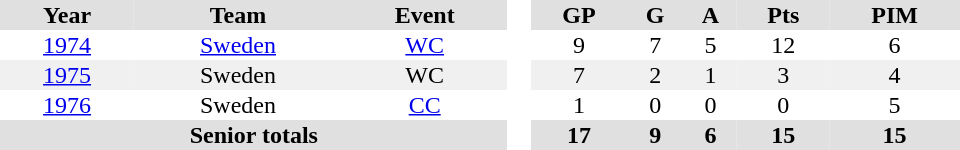<table border="0" cellpadding="1" cellspacing="0" style="text-align:center; width:40em">
<tr ALIGN="center" bgcolor="#e0e0e0">
<th>Year</th>
<th>Team</th>
<th>Event</th>
<th rowspan="99" bgcolor="#ffffff"> </th>
<th>GP</th>
<th>G</th>
<th>A</th>
<th>Pts</th>
<th>PIM</th>
</tr>
<tr>
<td><a href='#'>1974</a></td>
<td><a href='#'>Sweden</a></td>
<td><a href='#'>WC</a></td>
<td>9</td>
<td>7</td>
<td>5</td>
<td>12</td>
<td>6</td>
</tr>
<tr bgcolor="#f0f0f0">
<td><a href='#'>1975</a></td>
<td>Sweden</td>
<td>WC</td>
<td>7</td>
<td>2</td>
<td>1</td>
<td>3</td>
<td>4</td>
</tr>
<tr>
<td><a href='#'>1976</a></td>
<td>Sweden</td>
<td><a href='#'>CC</a></td>
<td>1</td>
<td>0</td>
<td>0</td>
<td>0</td>
<td>5</td>
</tr>
<tr bgcolor="#e0e0e0">
<th colspan=3>Senior totals</th>
<th>17</th>
<th>9</th>
<th>6</th>
<th>15</th>
<th>15</th>
</tr>
</table>
